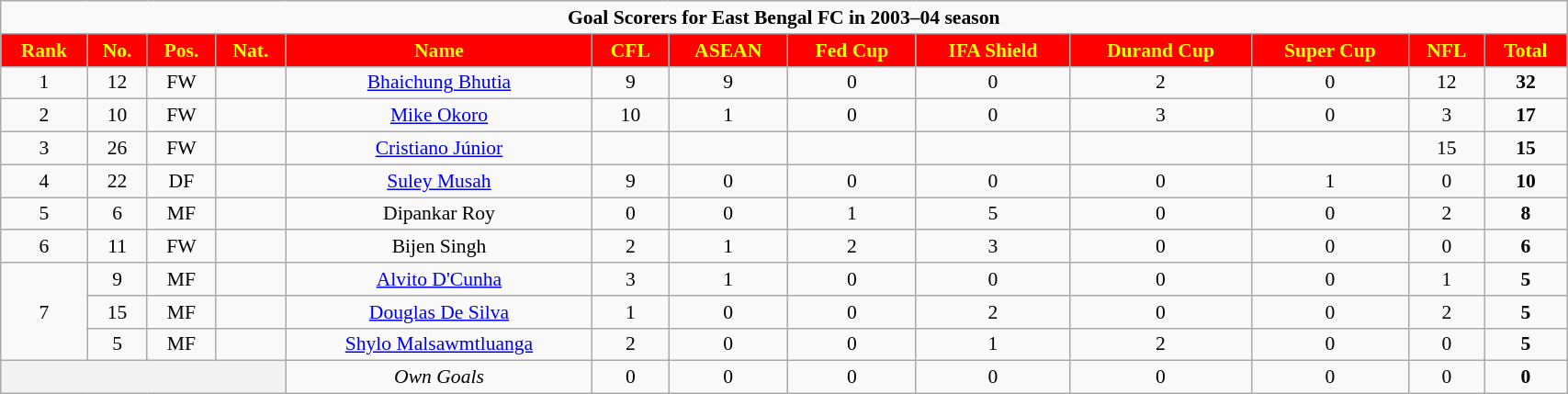<table class="wikitable" style="text-align:center; font-size:90%; width:90%;">
<tr>
<td colspan="13"><strong>Goal Scorers for East Bengal FC in 2003–04 season</strong></td>
</tr>
<tr>
<th style="background:#ff0000; color:#ffff00; text-align:center;">Rank</th>
<th style="background:#ff0000; color:#ffff00; text-align:center;">No.</th>
<th style="background:#ff0000; color:#ffff00; text-align:center;">Pos.</th>
<th style="background:#ff0000; color:#ffff00; text-align:center;">Nat.</th>
<th style="background:#ff0000; color:#ffff00; text-align:center;">Name</th>
<th style="background:#ff0000; color:#ffff00; text-align:center;">CFL</th>
<th style="background:#ff0000; color:#ffff00; text-align:center;">ASEAN</th>
<th style="background:#ff0000; color:#ffff00; text-align:center;">Fed Cup</th>
<th style="background:#ff0000; color:#ffff00; text-align:center;">IFA Shield</th>
<th style="background:#ff0000; color:#ffff00; text-align:center;">Durand Cup</th>
<th style="background:#ff0000; color:#ffff00; text-align:center;">Super Cup</th>
<th style="background:#ff0000; color:#ffff00; text-align:center;">NFL</th>
<th style="background:#ff0000; color:#ffff00; text-align:center;">Total</th>
</tr>
<tr>
<td>1</td>
<td>12</td>
<td>FW</td>
<td></td>
<td><a href='#'>Bhaichung Bhutia</a></td>
<td>9</td>
<td>9</td>
<td>0</td>
<td>0</td>
<td>2</td>
<td>0</td>
<td>12</td>
<td><strong>32</strong></td>
</tr>
<tr>
<td>2</td>
<td>10</td>
<td>FW</td>
<td></td>
<td><a href='#'>Mike Okoro</a></td>
<td>10</td>
<td>1</td>
<td>0</td>
<td>0</td>
<td>3</td>
<td>0</td>
<td>3</td>
<td><strong>17</strong></td>
</tr>
<tr>
<td>3</td>
<td>26</td>
<td>FW</td>
<td></td>
<td><a href='#'>Cristiano Júnior</a></td>
<td></td>
<td></td>
<td></td>
<td></td>
<td></td>
<td></td>
<td>15</td>
<td><strong>15</strong></td>
</tr>
<tr>
<td>4</td>
<td>22</td>
<td>DF</td>
<td></td>
<td><a href='#'>Suley Musah</a></td>
<td>9</td>
<td>0</td>
<td>0</td>
<td>0</td>
<td>0</td>
<td>1</td>
<td>0</td>
<td><strong>10</strong></td>
</tr>
<tr>
<td>5</td>
<td>6</td>
<td>MF</td>
<td></td>
<td>Dipankar Roy</td>
<td>0</td>
<td>0</td>
<td>1</td>
<td>5</td>
<td>0</td>
<td>0</td>
<td>2</td>
<td><strong>8</strong></td>
</tr>
<tr>
<td>6</td>
<td>11</td>
<td>FW</td>
<td></td>
<td>Bijen Singh</td>
<td>2</td>
<td>1</td>
<td>2</td>
<td>3</td>
<td>0</td>
<td>0</td>
<td>0</td>
<td><strong>6</strong></td>
</tr>
<tr>
<td rowspan="3">7</td>
<td>9</td>
<td>MF</td>
<td></td>
<td><a href='#'>Alvito D'Cunha</a></td>
<td>3</td>
<td>1</td>
<td>0</td>
<td>0</td>
<td>0</td>
<td>0</td>
<td>1</td>
<td><strong>5</strong></td>
</tr>
<tr>
<td>15</td>
<td>MF</td>
<td></td>
<td><a href='#'>Douglas De Silva</a></td>
<td>1</td>
<td>0</td>
<td>0</td>
<td>2</td>
<td>0</td>
<td>0</td>
<td>2</td>
<td><strong>5</strong></td>
</tr>
<tr>
<td>5</td>
<td>MF</td>
<td></td>
<td><a href='#'>Shylo Malsawmtluanga</a></td>
<td>2</td>
<td>0</td>
<td>0</td>
<td>1</td>
<td>2</td>
<td>0</td>
<td>0</td>
<td><strong>5</strong></td>
</tr>
<tr>
<th colspan="4"></th>
<td><em>Own Goals</em></td>
<td>0</td>
<td>0</td>
<td>0</td>
<td>0</td>
<td>0</td>
<td>0</td>
<td>0</td>
<td><strong>0</strong></td>
</tr>
</table>
